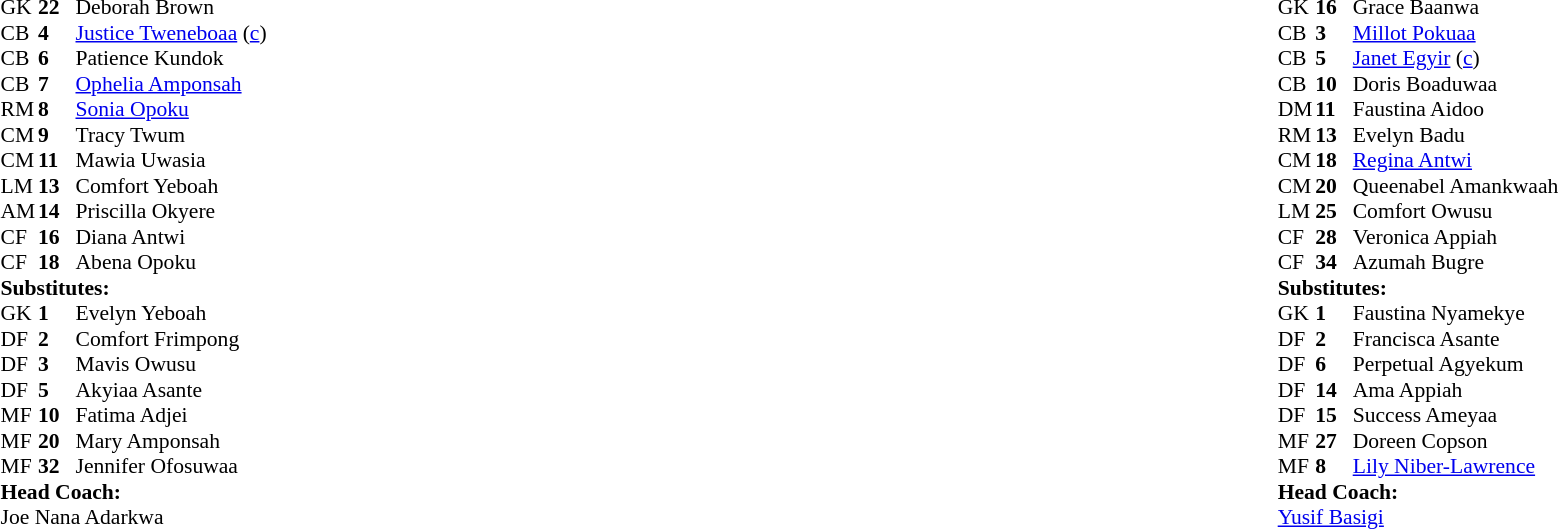<table style="width:100%">
<tr>
<td style="vertical-align:top;width=40%"><br><table style="font-size:90%;" cellspacing="0" cellpadding="0">
<tr>
<th width="25"></th>
<th width="25"></th>
</tr>
<tr>
<td>GK</td>
<td><strong>22</strong></td>
<td> Deborah Brown</td>
</tr>
<tr>
<td>CB</td>
<td><strong>4</strong></td>
<td> <a href='#'>Justice Tweneboaa</a> (<a href='#'>c</a>)</td>
</tr>
<tr>
<td>CB</td>
<td><strong>6</strong></td>
<td> Patience Kundok</td>
</tr>
<tr>
<td>CB</td>
<td><strong>7</strong></td>
<td> <a href='#'>Ophelia Amponsah</a></td>
</tr>
<tr>
<td>RM</td>
<td><strong>8</strong></td>
<td> <a href='#'>Sonia Opoku</a></td>
</tr>
<tr>
<td>CM</td>
<td><strong>9</strong></td>
<td> Tracy Twum</td>
</tr>
<tr>
<td>CM</td>
<td><strong>11</strong></td>
<td> Mawia Uwasia</td>
</tr>
<tr>
<td>LM</td>
<td><strong>13</strong></td>
<td> Comfort Yeboah</td>
</tr>
<tr>
<td>AM</td>
<td><strong>14</strong></td>
<td> Priscilla Okyere</td>
</tr>
<tr>
<td>CF</td>
<td><strong>16</strong></td>
<td> Diana Antwi</td>
</tr>
<tr>
<td>CF</td>
<td><strong>18</strong></td>
<td> Abena Opoku</td>
</tr>
<tr>
<td colspan="3"><strong>Substitutes:</strong></td>
</tr>
<tr>
<td>GK</td>
<td><strong>1</strong></td>
<td> Evelyn Yeboah</td>
</tr>
<tr>
<td>DF</td>
<td><strong>2</strong></td>
<td> Comfort Frimpong</td>
</tr>
<tr>
<td>DF</td>
<td><strong>3</strong></td>
<td> Mavis Owusu</td>
</tr>
<tr>
<td>DF</td>
<td><strong>5</strong></td>
<td> Akyiaa Asante</td>
</tr>
<tr>
<td>MF</td>
<td><strong>10</strong></td>
<td> Fatima Adjei</td>
</tr>
<tr>
<td>MF</td>
<td><strong>20</strong></td>
<td> Mary Amponsah</td>
</tr>
<tr>
<td>MF</td>
<td><strong>32</strong></td>
<td> Jennifer Ofosuwaa</td>
</tr>
<tr>
<td colspan="3"><strong>Head Coach:</strong></td>
</tr>
<tr>
<td colspan="3"> Joe Nana Adarkwa</td>
</tr>
</table>
</td>
<td valign="top"></td>
<td width="50%" valign="top"><br><table style="font-size:90%;margin:auto" cellspacing="0" cellpadding="0">
<tr>
<th width="25"></th>
<th width="25"></th>
</tr>
<tr>
<td>GK</td>
<td><strong>16</strong></td>
<td> Grace Baanwa</td>
</tr>
<tr>
<td>CB</td>
<td><strong>3</strong></td>
<td> <a href='#'>Millot Pokuaa</a></td>
</tr>
<tr>
<td>CB</td>
<td><strong>5</strong></td>
<td> <a href='#'>Janet Egyir</a> (<a href='#'>c</a>)</td>
</tr>
<tr>
<td>CB</td>
<td><strong>10</strong></td>
<td> Doris Boaduwaa</td>
</tr>
<tr>
<td>DM</td>
<td><strong>11</strong></td>
<td> Faustina Aidoo</td>
</tr>
<tr>
<td>RM</td>
<td><strong>13</strong></td>
<td> Evelyn Badu</td>
</tr>
<tr>
<td>CM</td>
<td><strong>18</strong></td>
<td> <a href='#'>Regina Antwi</a></td>
</tr>
<tr>
<td>CM</td>
<td><strong>20</strong></td>
<td> Queenabel Amankwaah</td>
</tr>
<tr>
<td>LM</td>
<td><strong>25</strong></td>
<td> Comfort Owusu</td>
</tr>
<tr>
<td>CF</td>
<td><strong>28</strong></td>
<td> Veronica Appiah</td>
</tr>
<tr>
<td>CF</td>
<td><strong>34</strong></td>
<td> Azumah Bugre</td>
</tr>
<tr>
<td colspan="3"><strong>Substitutes:</strong></td>
</tr>
<tr>
<td>GK</td>
<td><strong>1</strong></td>
<td> Faustina Nyamekye</td>
</tr>
<tr>
<td>DF</td>
<td><strong>2</strong></td>
<td> Francisca Asante</td>
</tr>
<tr>
<td>DF</td>
<td><strong>6</strong></td>
<td> Perpetual Agyekum</td>
</tr>
<tr>
<td>DF</td>
<td><strong>14</strong></td>
<td> Ama Appiah</td>
</tr>
<tr>
<td>DF</td>
<td><strong>15</strong></td>
<td> Success Ameyaa</td>
</tr>
<tr>
<td>MF</td>
<td><strong>27</strong></td>
<td> Doreen Copson</td>
</tr>
<tr>
<td>MF</td>
<td><strong>8</strong></td>
<td> <a href='#'>Lily Niber-Lawrence</a></td>
</tr>
<tr>
<td colspan="3"><strong>Head Coach:</strong></td>
</tr>
<tr>
<td colspan="3"> <a href='#'>Yusif Basigi</a></td>
</tr>
</table>
</td>
</tr>
</table>
